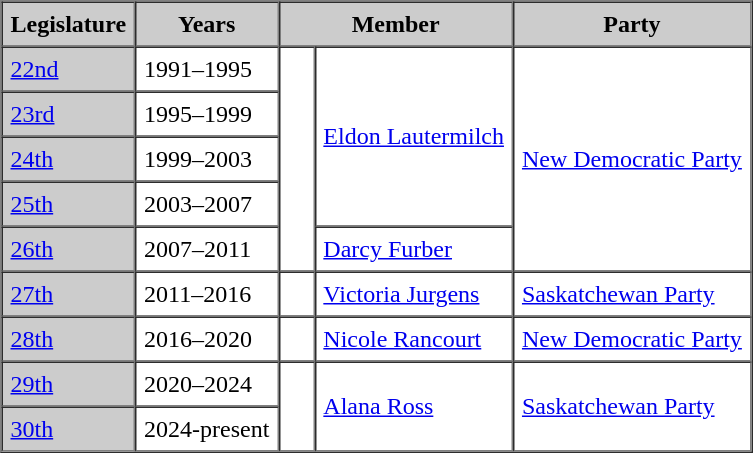<table border=1 cellpadding=5 cellspacing=0>
<tr bgcolor="CCCCCC">
<th>Legislature</th>
<th>Years</th>
<th colspan="2">Member</th>
<th>Party</th>
</tr>
<tr>
<td bgcolor="CCCCCC"><a href='#'>22nd</a></td>
<td>1991–1995</td>
<td rowspan="5" >   </td>
<td rowspan="4"><a href='#'>Eldon Lautermilch</a></td>
<td rowspan="5"><a href='#'>New Democratic Party</a></td>
</tr>
<tr>
<td bgcolor="CCCCCC"><a href='#'>23rd</a></td>
<td>1995–1999</td>
</tr>
<tr>
<td bgcolor="CCCCCC"><a href='#'>24th</a></td>
<td>1999–2003</td>
</tr>
<tr>
<td bgcolor="CCCCCC"><a href='#'>25th</a></td>
<td>2003–2007</td>
</tr>
<tr>
<td bgcolor="CCCCCC"><a href='#'>26th</a></td>
<td>2007–2011</td>
<td><a href='#'>Darcy Furber</a></td>
</tr>
<tr>
<td bgcolor="CCCCCC"><a href='#'>27th</a></td>
<td>2011–2016</td>
<td>   </td>
<td><a href='#'>Victoria Jurgens</a></td>
<td><a href='#'>Saskatchewan Party</a></td>
</tr>
<tr>
<td bgcolor="CCCCCC"><a href='#'>28th</a></td>
<td>2016–2020</td>
<td>   </td>
<td><a href='#'>Nicole Rancourt</a></td>
<td><a href='#'>New Democratic Party</a></td>
</tr>
<tr>
<td bgcolor="CCCCCC"><a href='#'>29th</a></td>
<td>2020–2024</td>
<td rowspan="2" >   </td>
<td rowspan="2"><a href='#'>Alana Ross</a></td>
<td rowspan="2"><a href='#'>Saskatchewan Party</a></td>
</tr>
<tr>
<td bgcolor="CCCCCC"><a href='#'>30th</a></td>
<td>2024-present</td>
</tr>
</table>
